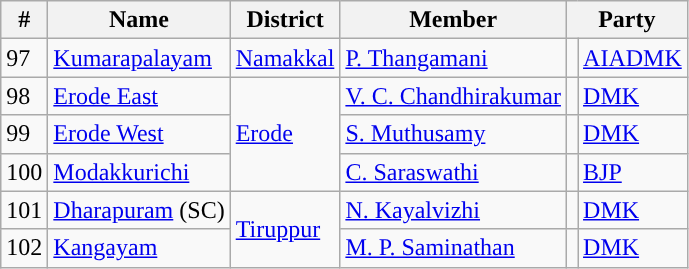<table class="wikitable">
<tr>
<th>#</th>
<th>Name</th>
<th>District</th>
<th>Member</th>
<th colspan="2">Party</th>
</tr>
<tr>
<td>97</td>
<td><a href='#'>Kumarapalayam</a></td>
<td rowspan="1"><a href='#'>Namakkal</a></td>
<td><a href='#'>P. Thangamani</a></td>
<td style="background-color: "></td>
<td><a href='#'>AIADMK</a></td>
</tr>
<tr>
<td>98</td>
<td><a href='#'>Erode East</a></td>
<td rowspan="3"><a href='#'>Erode</a></td>
<td><a href='#'>V. C. Chandhirakumar</a></td>
<td style="background-color: "></td>
<td><a href='#'>DMK</a></td>
</tr>
<tr>
<td>99</td>
<td><a href='#'>Erode West</a></td>
<td><a href='#'>S. Muthusamy</a></td>
<td style="background-color: "></td>
<td><a href='#'>DMK</a></td>
</tr>
<tr>
<td>100</td>
<td><a href='#'>Modakkurichi</a></td>
<td><a href='#'>C. Saraswathi</a></td>
<td style="background-color: "></td>
<td><a href='#'>BJP</a></td>
</tr>
<tr>
<td>101</td>
<td><a href='#'>Dharapuram</a> (SC)</td>
<td rowspan="2"><a href='#'>Tiruppur</a></td>
<td><a href='#'>N. Kayalvizhi</a></td>
<td style="background-color: "></td>
<td><a href='#'>DMK</a></td>
</tr>
<tr>
<td>102</td>
<td><a href='#'>Kangayam</a></td>
<td><a href='#'>M. P. Saminathan</a></td>
<td style="background-color: "></td>
<td><a href='#'>DMK</a></td>
</tr>
</table>
